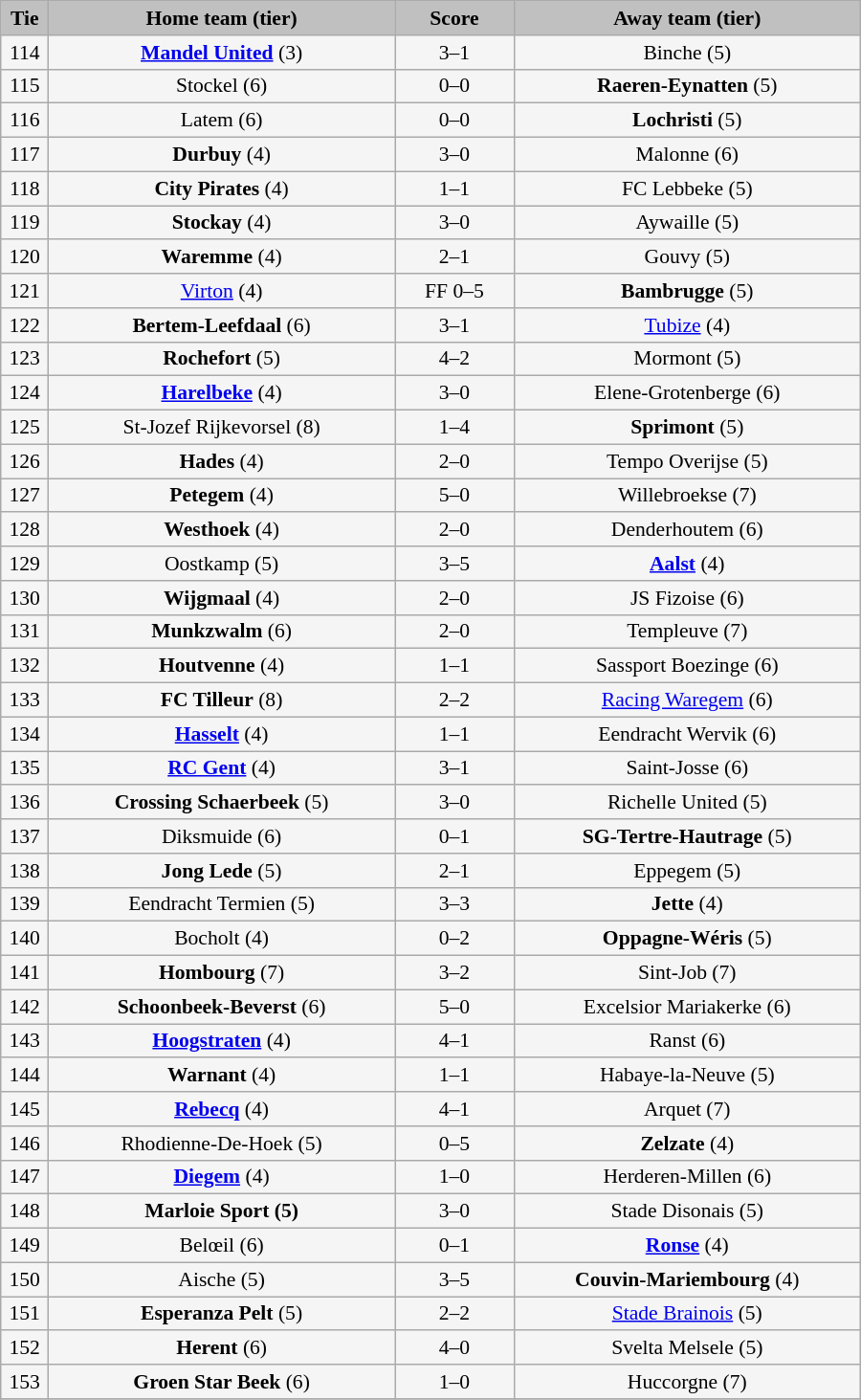<table class="wikitable" style="width: 600px; background:WhiteSmoke; text-align:center; font-size:90%">
<tr>
<td scope="col" style="width:  5.00%; background:silver;"><strong>Tie</strong></td>
<td scope="col" style="width: 36.25%; background:silver;"><strong>Home team (tier)</strong></td>
<td scope="col" style="width: 12.50%; background:silver;"><strong>Score</strong></td>
<td scope="col" style="width: 36.25%; background:silver;"><strong>Away team (tier)</strong></td>
</tr>
<tr>
<td>114</td>
<td><strong><a href='#'>Mandel United</a></strong> (3)</td>
<td>3–1</td>
<td>Binche (5)</td>
</tr>
<tr>
<td>115</td>
<td>Stockel (6)</td>
<td>0–0 </td>
<td><strong>Raeren-Eynatten</strong> (5)</td>
</tr>
<tr>
<td>116</td>
<td>Latem (6)</td>
<td>0–0 </td>
<td><strong>Lochristi</strong> (5)</td>
</tr>
<tr>
<td>117</td>
<td><strong>Durbuy</strong> (4)</td>
<td>3–0</td>
<td>Malonne (6)</td>
</tr>
<tr>
<td>118</td>
<td><strong>City Pirates</strong> (4)</td>
<td>1–1 </td>
<td>FC Lebbeke (5)</td>
</tr>
<tr>
<td>119</td>
<td><strong>Stockay</strong> (4)</td>
<td>3–0</td>
<td>Aywaille (5)</td>
</tr>
<tr>
<td>120</td>
<td><strong>Waremme</strong> (4)</td>
<td>2–1</td>
<td>Gouvy (5)</td>
</tr>
<tr>
<td>121</td>
<td><a href='#'>Virton</a> (4)</td>
<td>FF 0–5</td>
<td><strong>Bambrugge</strong> (5)</td>
</tr>
<tr>
<td>122</td>
<td><strong>Bertem-Leefdaal</strong> (6)</td>
<td>3–1</td>
<td><a href='#'>Tubize</a> (4)</td>
</tr>
<tr>
<td>123</td>
<td><strong>Rochefort</strong> (5)</td>
<td>4–2</td>
<td>Mormont (5)</td>
</tr>
<tr>
<td>124</td>
<td><strong><a href='#'>Harelbeke</a></strong> (4)</td>
<td>3–0</td>
<td>Elene-Grotenberge (6)</td>
</tr>
<tr>
<td>125</td>
<td>St-Jozef Rijkevorsel (8)</td>
<td>1–4</td>
<td><strong>Sprimont</strong> (5)</td>
</tr>
<tr>
<td>126</td>
<td><strong>Hades</strong> (4)</td>
<td>2–0</td>
<td>Tempo Overijse (5)</td>
</tr>
<tr>
<td>127</td>
<td><strong>Petegem</strong> (4)</td>
<td>5–0</td>
<td>Willebroekse (7)</td>
</tr>
<tr>
<td>128</td>
<td><strong>Westhoek</strong> (4)</td>
<td>2–0</td>
<td>Denderhoutem (6)</td>
</tr>
<tr>
<td>129</td>
<td>Oostkamp (5)</td>
<td>3–5</td>
<td><strong><a href='#'>Aalst</a></strong> (4)</td>
</tr>
<tr>
<td>130</td>
<td><strong>Wijgmaal</strong> (4)</td>
<td>2–0</td>
<td>JS Fizoise (6)</td>
</tr>
<tr>
<td>131</td>
<td><strong>Munkzwalm</strong> (6)</td>
<td>2–0</td>
<td>Templeuve (7)</td>
</tr>
<tr>
<td>132</td>
<td><strong>Houtvenne</strong> (4)</td>
<td>1–1 </td>
<td>Sassport Boezinge (6)</td>
</tr>
<tr>
<td>133</td>
<td><strong>FC Tilleur</strong> (8)</td>
<td>2–2 </td>
<td><a href='#'>Racing Waregem</a> (6)</td>
</tr>
<tr>
<td>134</td>
<td><strong><a href='#'>Hasselt</a></strong> (4)</td>
<td>1–1 </td>
<td>Eendracht Wervik (6)</td>
</tr>
<tr>
<td>135</td>
<td><strong><a href='#'>RC Gent</a></strong> (4)</td>
<td>3–1</td>
<td>Saint-Josse (6)</td>
</tr>
<tr>
<td>136</td>
<td><strong>Crossing Schaerbeek</strong> (5)</td>
<td>3–0</td>
<td>Richelle United (5)</td>
</tr>
<tr>
<td>137</td>
<td>Diksmuide (6)</td>
<td>0–1</td>
<td><strong>SG-Tertre-Hautrage</strong> (5)</td>
</tr>
<tr>
<td>138</td>
<td><strong>Jong Lede</strong> (5)</td>
<td>2–1</td>
<td>Eppegem (5)</td>
</tr>
<tr>
<td>139</td>
<td>Eendracht Termien (5)</td>
<td>3–3 </td>
<td><strong>Jette</strong> (4)</td>
</tr>
<tr>
<td>140</td>
<td>Bocholt (4)</td>
<td>0–2</td>
<td><strong>Oppagne-Wéris</strong> (5)</td>
</tr>
<tr>
<td>141</td>
<td><strong>Hombourg</strong> (7)</td>
<td>3–2</td>
<td>Sint-Job (7)</td>
</tr>
<tr>
<td>142</td>
<td><strong>Schoonbeek-Beverst</strong> (6)</td>
<td>5–0</td>
<td>Excelsior Mariakerke (6)</td>
</tr>
<tr>
<td>143</td>
<td><strong><a href='#'>Hoogstraten</a></strong> (4)</td>
<td>4–1</td>
<td>Ranst (6)</td>
</tr>
<tr>
<td>144</td>
<td><strong>Warnant</strong> (4)</td>
<td>1–1 </td>
<td>Habaye-la-Neuve (5)</td>
</tr>
<tr>
<td>145</td>
<td><strong><a href='#'>Rebecq</a></strong> (4)</td>
<td>4–1</td>
<td>Arquet (7)</td>
</tr>
<tr>
<td>146</td>
<td>Rhodienne-De-Hoek (5)</td>
<td>0–5</td>
<td><strong>Zelzate</strong> (4)</td>
</tr>
<tr>
<td>147</td>
<td><strong><a href='#'>Diegem</a></strong> (4)</td>
<td>1–0</td>
<td>Herderen-Millen (6)</td>
</tr>
<tr>
<td>148</td>
<td><strong>Marloie Sport (5)</strong></td>
<td>3–0</td>
<td>Stade Disonais (5)</td>
</tr>
<tr>
<td>149</td>
<td>Belœil (6)</td>
<td>0–1</td>
<td><strong><a href='#'>Ronse</a></strong> (4)</td>
</tr>
<tr>
<td>150</td>
<td>Aische (5)</td>
<td>3–5</td>
<td><strong>Couvin-Mariembourg</strong> (4)</td>
</tr>
<tr>
<td>151</td>
<td><strong>Esperanza Pelt</strong> (5)</td>
<td>2–2 </td>
<td><a href='#'>Stade Brainois</a> (5)</td>
</tr>
<tr>
<td>152</td>
<td><strong>Herent</strong> (6)</td>
<td>4–0</td>
<td>Svelta Melsele (5)</td>
</tr>
<tr>
<td>153</td>
<td><strong>Groen Star Beek</strong> (6)</td>
<td>1–0</td>
<td>Huccorgne (7)</td>
</tr>
<tr>
</tr>
</table>
